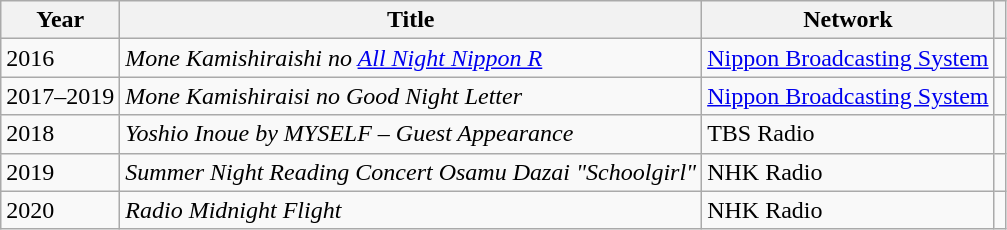<table class="wikitable">
<tr>
<th>Year</th>
<th>Title</th>
<th>Network</th>
<th></th>
</tr>
<tr>
<td>2016</td>
<td><em>Mone Kamishiraishi no <a href='#'>All Night Nippon R</a></em></td>
<td><a href='#'>Nippon Broadcasting System</a></td>
<td></td>
</tr>
<tr>
<td>2017–2019</td>
<td><em>Mone Kamishiraisi no Good Night Letter</em></td>
<td><a href='#'>Nippon Broadcasting System</a></td>
<td></td>
</tr>
<tr>
<td>2018</td>
<td><em>Yoshio Inoue by MYSELF – Guest Appearance</em></td>
<td>TBS Radio</td>
<td></td>
</tr>
<tr>
<td>2019</td>
<td><em>Summer Night Reading Concert Osamu Dazai "Schoolgirl"</em></td>
<td>NHK Radio</td>
<td></td>
</tr>
<tr>
<td>2020</td>
<td><em>Radio Midnight Flight</em></td>
<td>NHK Radio</td>
<td></td>
</tr>
</table>
